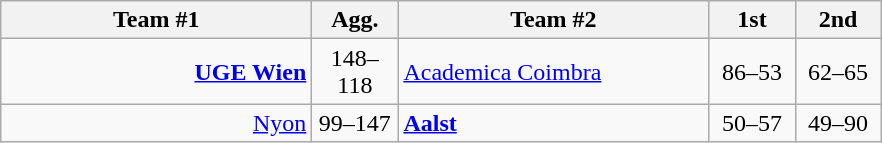<table class=wikitable style="text-align:center">
<tr>
<th width=200>Team #1</th>
<th width=50>Agg.</th>
<th width=200>Team #2</th>
<th width=50>1st</th>
<th width=50>2nd</th>
</tr>
<tr>
<td align=right><strong><a href='#'>UGE Wien</a></strong> </td>
<td align=center>148–118</td>
<td align=left> <a href='#'>Academica Coimbra</a></td>
<td align=center>86–53</td>
<td align=center>62–65</td>
</tr>
<tr>
<td align=right><a href='#'>Nyon</a> </td>
<td align=center>99–147</td>
<td align=left> <strong><a href='#'>Aalst</a></strong></td>
<td align=center>50–57</td>
<td align=center>49–90</td>
</tr>
</table>
